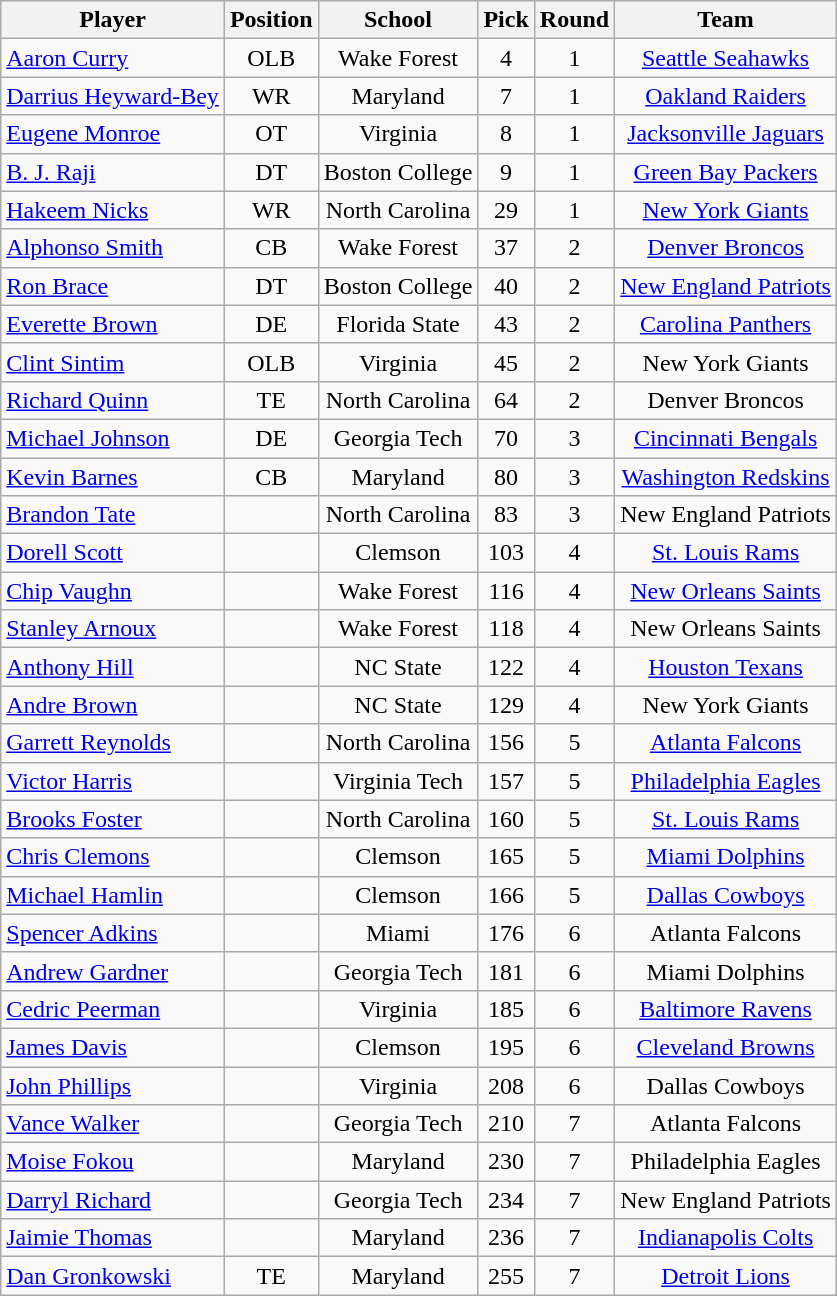<table class="wikitable">
<tr>
<th colspan=1>Player</th>
<th colspan=1>Position</th>
<th colspan=1>School</th>
<th colspan=1>Pick</th>
<th colspan=1>Round</th>
<th colspan=1>Team</th>
</tr>
<tr align=center>
<td align=left><a href='#'>Aaron Curry</a></td>
<td>OLB</td>
<td>Wake Forest</td>
<td>4</td>
<td>1</td>
<td><a href='#'>Seattle Seahawks</a></td>
</tr>
<tr align=center>
<td align=left><a href='#'>Darrius Heyward-Bey</a></td>
<td>WR</td>
<td>Maryland</td>
<td>7</td>
<td>1</td>
<td><a href='#'>Oakland Raiders</a></td>
</tr>
<tr align=center>
<td align=left><a href='#'>Eugene Monroe</a></td>
<td>OT</td>
<td>Virginia</td>
<td>8</td>
<td>1</td>
<td><a href='#'>Jacksonville Jaguars</a></td>
</tr>
<tr align=center>
<td align=left><a href='#'>B. J. Raji</a></td>
<td>DT</td>
<td>Boston College</td>
<td>9</td>
<td>1</td>
<td><a href='#'>Green Bay Packers</a></td>
</tr>
<tr align=center>
<td align=left><a href='#'>Hakeem Nicks</a></td>
<td>WR</td>
<td>North Carolina</td>
<td>29</td>
<td>1</td>
<td><a href='#'>New York Giants</a></td>
</tr>
<tr align=center>
<td align=left><a href='#'>Alphonso Smith</a></td>
<td>CB</td>
<td>Wake Forest</td>
<td>37</td>
<td>2</td>
<td><a href='#'>Denver Broncos</a></td>
</tr>
<tr align=center>
<td align=left><a href='#'>Ron Brace</a></td>
<td>DT</td>
<td>Boston College</td>
<td>40</td>
<td>2</td>
<td><a href='#'>New England Patriots</a></td>
</tr>
<tr align=center>
<td align=left><a href='#'>Everette Brown</a></td>
<td>DE</td>
<td>Florida State</td>
<td>43</td>
<td>2</td>
<td><a href='#'>Carolina Panthers</a></td>
</tr>
<tr align=center>
<td align=left><a href='#'>Clint Sintim</a></td>
<td>OLB</td>
<td>Virginia</td>
<td>45</td>
<td>2</td>
<td>New York Giants</td>
</tr>
<tr align=center>
<td align=left><a href='#'>Richard Quinn</a></td>
<td>TE</td>
<td>North Carolina</td>
<td>64</td>
<td>2</td>
<td>Denver Broncos</td>
</tr>
<tr align=center>
<td align=left><a href='#'>Michael Johnson</a></td>
<td>DE</td>
<td>Georgia Tech</td>
<td>70</td>
<td>3</td>
<td><a href='#'>Cincinnati Bengals</a></td>
</tr>
<tr align=center>
<td align=left><a href='#'>Kevin Barnes</a></td>
<td>CB</td>
<td>Maryland</td>
<td>80</td>
<td>3</td>
<td><a href='#'>Washington Redskins</a></td>
</tr>
<tr align=center>
<td align=left><a href='#'>Brandon Tate</a></td>
<td></td>
<td>North Carolina</td>
<td>83</td>
<td>3</td>
<td>New England Patriots</td>
</tr>
<tr align=center>
<td align=left><a href='#'>Dorell Scott</a></td>
<td></td>
<td>Clemson</td>
<td>103</td>
<td>4</td>
<td><a href='#'>St. Louis Rams</a></td>
</tr>
<tr align=center>
<td align=left><a href='#'>Chip Vaughn</a></td>
<td></td>
<td>Wake Forest</td>
<td>116</td>
<td>4</td>
<td><a href='#'>New Orleans Saints</a></td>
</tr>
<tr align=center>
<td align=left><a href='#'>Stanley Arnoux</a></td>
<td></td>
<td>Wake Forest</td>
<td>118</td>
<td>4</td>
<td>New Orleans Saints</td>
</tr>
<tr align=center>
<td align=left><a href='#'>Anthony Hill</a></td>
<td></td>
<td>NC State</td>
<td>122</td>
<td>4</td>
<td><a href='#'>Houston Texans</a></td>
</tr>
<tr align=center>
<td align=left><a href='#'>Andre Brown</a></td>
<td></td>
<td>NC State</td>
<td>129</td>
<td>4</td>
<td>New York Giants</td>
</tr>
<tr align=center>
<td align=left><a href='#'>Garrett Reynolds</a></td>
<td></td>
<td>North Carolina</td>
<td>156</td>
<td>5</td>
<td><a href='#'>Atlanta Falcons</a></td>
</tr>
<tr align=center>
<td align=left><a href='#'>Victor Harris</a></td>
<td></td>
<td>Virginia Tech</td>
<td>157</td>
<td>5</td>
<td><a href='#'>Philadelphia Eagles</a></td>
</tr>
<tr align=center>
<td align=left><a href='#'>Brooks Foster</a></td>
<td></td>
<td>North Carolina</td>
<td>160</td>
<td>5</td>
<td><a href='#'>St. Louis Rams</a></td>
</tr>
<tr align=center>
<td align=left><a href='#'>Chris Clemons</a></td>
<td></td>
<td>Clemson</td>
<td>165</td>
<td>5</td>
<td><a href='#'>Miami Dolphins</a></td>
</tr>
<tr align=center>
<td align=left><a href='#'>Michael Hamlin</a></td>
<td></td>
<td>Clemson</td>
<td>166</td>
<td>5</td>
<td><a href='#'>Dallas Cowboys</a></td>
</tr>
<tr align=center>
<td align=left><a href='#'>Spencer Adkins</a></td>
<td></td>
<td>Miami</td>
<td>176</td>
<td>6</td>
<td>Atlanta Falcons</td>
</tr>
<tr align=center>
<td align=left><a href='#'>Andrew Gardner</a></td>
<td></td>
<td>Georgia Tech</td>
<td>181</td>
<td>6</td>
<td>Miami Dolphins</td>
</tr>
<tr align=center>
<td align=left><a href='#'>Cedric Peerman</a></td>
<td></td>
<td>Virginia</td>
<td>185</td>
<td>6</td>
<td><a href='#'>Baltimore Ravens</a></td>
</tr>
<tr align=center>
<td align=left><a href='#'>James Davis</a></td>
<td></td>
<td>Clemson</td>
<td>195</td>
<td>6</td>
<td><a href='#'>Cleveland Browns</a></td>
</tr>
<tr align=center>
<td align=left><a href='#'>John Phillips</a></td>
<td></td>
<td>Virginia</td>
<td>208</td>
<td>6</td>
<td>Dallas Cowboys</td>
</tr>
<tr align=center>
<td align=left><a href='#'>Vance Walker</a></td>
<td></td>
<td>Georgia Tech</td>
<td>210</td>
<td>7</td>
<td>Atlanta Falcons</td>
</tr>
<tr align=center>
<td align=left><a href='#'>Moise Fokou</a></td>
<td></td>
<td>Maryland</td>
<td>230</td>
<td>7</td>
<td>Philadelphia Eagles</td>
</tr>
<tr align=center>
<td align=left><a href='#'>Darryl Richard</a></td>
<td></td>
<td>Georgia Tech</td>
<td>234</td>
<td>7</td>
<td>New England Patriots</td>
</tr>
<tr align=center>
<td align=left><a href='#'>Jaimie Thomas</a></td>
<td></td>
<td>Maryland</td>
<td>236</td>
<td>7</td>
<td><a href='#'>Indianapolis Colts</a></td>
</tr>
<tr align=center>
<td align=left><a href='#'>Dan Gronkowski</a></td>
<td>TE</td>
<td>Maryland</td>
<td>255</td>
<td>7</td>
<td><a href='#'>Detroit Lions</a></td>
</tr>
</table>
